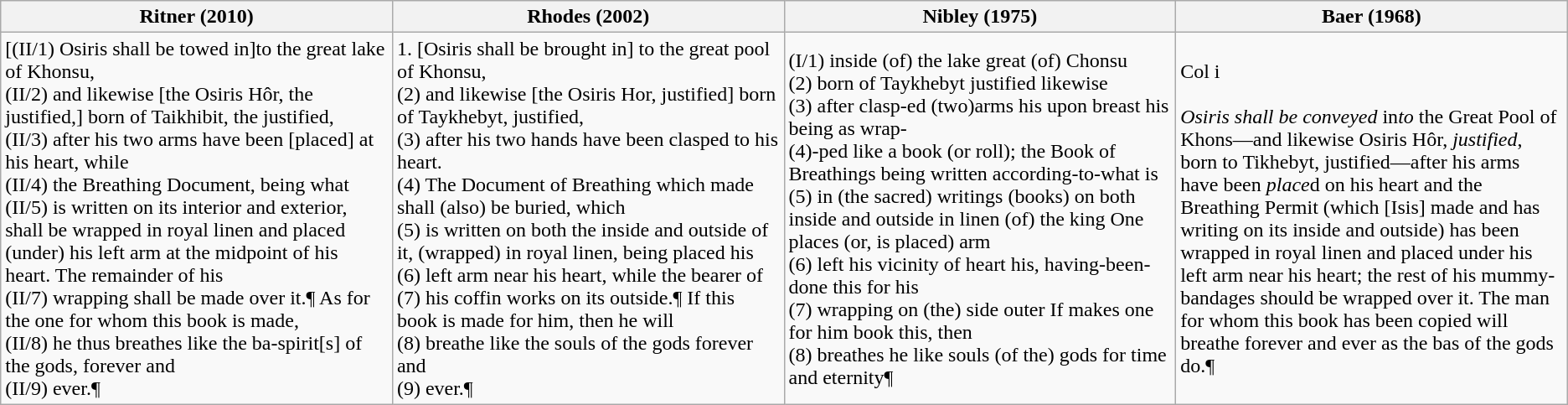<table class="wikitable">
<tr>
<th style="width: 25%;">Ritner (2010)</th>
<th style="width: 25%;">Rhodes (2002)</th>
<th style="width: 25%;">Nibley (1975)</th>
<th style="width: 25%;">Baer (1968)</th>
</tr>
<tr>
<td>[(II/1) Osiris shall be towed in]to the great lake of Khonsu, <br>(II/2) and likewise [the Osiris Hôr, the justified,] born of Taikhibit, the justified, <br>(II/3) after his two arms have been [placed] at his heart, while <br>(II/4) the Breathing Document, being what (II/5) is written on its interior and exterior, shall be wrapped in royal linen and placed (under) his left arm at the midpoint of his heart. The remainder of his <br>(II/7) wrapping shall be made over it.¶  As for the one for whom this book is made, <br>(II/8) he thus breathes like the ba-spirit[s] of the gods, forever and <br>(II/9) ever.¶</td>
<td>1. [Osiris shall be brought in] to the great pool of Khonsu, <br> (2) and likewise [the Osiris Hor, justified] born of Taykhebyt, justified, <br> (3) after his two hands have been clasped to his heart. <br> (4) The Document of Breathing which <Isis> made shall (also) be buried, which <br> (5) is written on both the inside and outside of it, (wrapped) in royal linen, being placed <under> his <br> (6) left arm near his heart, while the bearer of <br> (7) his coffin works on its outside.¶  If this book is made for him, then he will <br>(8) breathe like the souls of the gods forever and <br> (9) ever.¶</td>
<td>(I/1) inside (of) the lake great (of) Chonsu <br>(2) born of Taykhebyt justified likewise <br>(3) after clasp-ed (two)arms his upon breast his being as wrap-<br>(4)-ped like a book (or roll); the Book of Breathings being written according-to-what is <br>(5) in (the sacred) writings (books) on both inside and outside in linen (of) the king One places (or, is placed) arm <br>(6) left his vicinity of heart his, having-been-done this for his <br>(7) wrapping on (the) side outer If makes one for him book this, then <br>(8) breathes he like souls (of the) gods for time and eternity¶</td>
<td>Col i<br><br><em>Osiris shall be conveyed</em> in<em>to</em> the Great Pool of Khons—and likewise Osiris Hôr, <em>justified</em>, born to Tikhebyt, justified—after his arms have been <em>place</em>d on his heart and the Breathing Permit (which [Isis] made and has writing on its inside and outside) has been wrapped in royal linen and placed under his left arm near his heart; the rest of his mummy-bandages should be wrapped over it. The man for whom this book has been copied will breathe forever and ever as the bas of the gods do.¶</td>
</tr>
</table>
